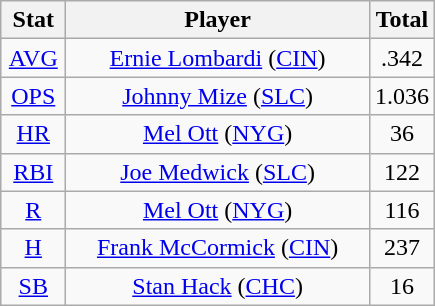<table class="wikitable" style="text-align:center;">
<tr>
<th style="width:15%;">Stat</th>
<th>Player</th>
<th style="width:15%;">Total</th>
</tr>
<tr>
<td><a href='#'>AVG</a></td>
<td><a href='#'>Ernie Lombardi</a> (<a href='#'>CIN</a>)</td>
<td>.342</td>
</tr>
<tr>
<td><a href='#'>OPS</a></td>
<td><a href='#'>Johnny Mize</a> (<a href='#'>SLC</a>)</td>
<td>1.036</td>
</tr>
<tr>
<td><a href='#'>HR</a></td>
<td><a href='#'>Mel Ott</a> (<a href='#'>NYG</a>)</td>
<td>36</td>
</tr>
<tr>
<td><a href='#'>RBI</a></td>
<td><a href='#'>Joe Medwick</a> (<a href='#'>SLC</a>)</td>
<td>122</td>
</tr>
<tr>
<td><a href='#'>R</a></td>
<td><a href='#'>Mel Ott</a> (<a href='#'>NYG</a>)</td>
<td>116</td>
</tr>
<tr>
<td><a href='#'>H</a></td>
<td><a href='#'>Frank McCormick</a> (<a href='#'>CIN</a>)</td>
<td>237</td>
</tr>
<tr>
<td><a href='#'>SB</a></td>
<td><a href='#'>Stan Hack</a> (<a href='#'>CHC</a>)</td>
<td>16</td>
</tr>
</table>
